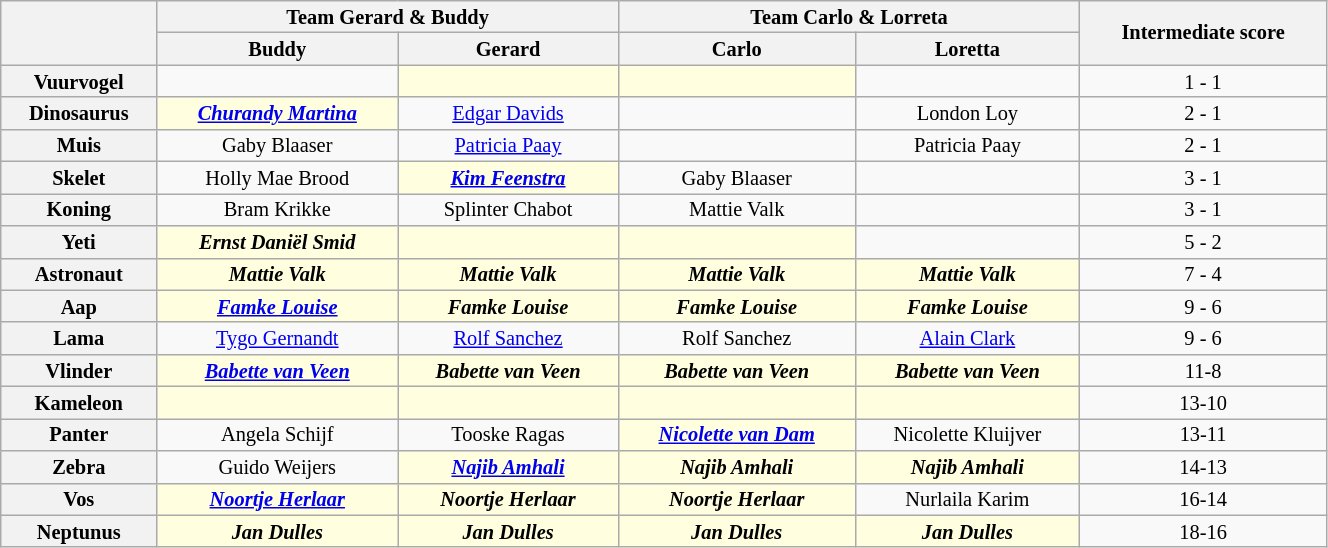<table class="wikitable" style="text-align:center; font-size:85%; line-height:15px; width:70%">
<tr>
<th rowspan="2"></th>
<th colspan="2">Team Gerard & Buddy</th>
<th colspan="2">Team Carlo & Lorreta</th>
<th rowspan="2">Intermediate score</th>
</tr>
<tr>
<th>Buddy</th>
<th>Gerard</th>
<th>Carlo</th>
<th>Loretta</th>
</tr>
<tr>
<th>Vuurvogel</th>
<td></td>
<td bgcolor="lightyellow"><strong><em></em></strong></td>
<td bgcolor="lightyellow"><strong><em></em></strong></td>
<td></td>
<td>1 - 1</td>
</tr>
<tr>
<th>Dinosaurus</th>
<td bgcolor="lightyellow"><strong><em><a href='#'>Churandy Martina</a></em></strong></td>
<td><a href='#'>Edgar Davids</a></td>
<td></td>
<td>London Loy</td>
<td>2 - 1</td>
</tr>
<tr>
<th>Muis</th>
<td>Gaby Blaaser</td>
<td><a href='#'>Patricia Paay</a></td>
<td></td>
<td>Patricia Paay</td>
<td>2 - 1</td>
</tr>
<tr>
<th>Skelet</th>
<td>Holly Mae Brood</td>
<td bgcolor="lightyellow"><strong><em><a href='#'>Kim Feenstra</a></em></strong></td>
<td>Gaby Blaaser</td>
<td></td>
<td>3 - 1</td>
</tr>
<tr>
<th>Koning</th>
<td>Bram Krikke</td>
<td>Splinter Chabot</td>
<td>Mattie Valk</td>
<td></td>
<td>3 - 1</td>
</tr>
<tr>
<th>Yeti</th>
<td bgcolor="lightyellow"><strong><em>Ernst Daniël Smid</em></strong></td>
<td bgcolor="lightyellow"><strong><em></em></strong></td>
<td bgcolor="lightyellow"><strong><em></em></strong></td>
<td></td>
<td>5 - 2</td>
</tr>
<tr>
<th>Astronaut</th>
<td bgcolor="lightyellow"><strong><em>Mattie Valk</em></strong></td>
<td bgcolor="lightyellow"><strong><em>Mattie Valk</em></strong></td>
<td bgcolor="lightyellow"><strong><em>Mattie Valk</em></strong></td>
<td bgcolor="lightyellow"><strong><em>Mattie Valk</em></strong></td>
<td>7 - 4</td>
</tr>
<tr>
<th>Aap</th>
<td bgcolor="lightyellow"><strong><em><a href='#'>Famke Louise</a></em></strong></td>
<td bgcolor="lightyellow"><strong><em>Famke Louise</em></strong></td>
<td bgcolor="lightyellow"><strong><em>Famke Louise</em></strong></td>
<td bgcolor="lightyellow"><strong><em>Famke Louise</em></strong></td>
<td>9 - 6</td>
</tr>
<tr>
<th>Lama</th>
<td><a href='#'>Tygo Gernandt</a></td>
<td><a href='#'>Rolf Sanchez</a></td>
<td>Rolf Sanchez</td>
<td><a href='#'>Alain Clark</a></td>
<td>9 - 6</td>
</tr>
<tr>
<th>Vlinder</th>
<td bgcolor="lightyellow"><strong><em><a href='#'>Babette van Veen</a></em></strong></td>
<td bgcolor="lightyellow"><strong><em>Babette van Veen</em></strong></td>
<td bgcolor="lightyellow"><strong><em>Babette van Veen</em></strong></td>
<td bgcolor="lightyellow"><strong><em>Babette van Veen</em></strong></td>
<td>11-8</td>
</tr>
<tr>
<th>Kameleon</th>
<td bgcolor="lightyellow"><strong><em></em></strong></td>
<td bgcolor="lightyellow"><strong><em></em></strong></td>
<td bgcolor="lightyellow"><strong><em></em></strong></td>
<td bgcolor="lightyellow"><strong><em></em></strong></td>
<td>13-10</td>
</tr>
<tr>
<th>Panter</th>
<td>Angela Schijf</td>
<td>Tooske Ragas</td>
<td bgcolor="lightyellow"><strong><em><a href='#'>Nicolette van Dam</a></em></strong></td>
<td>Nicolette Kluijver</td>
<td>13-11</td>
</tr>
<tr>
<th>Zebra</th>
<td>Guido Weijers</td>
<td bgcolor="lightyellow"><strong><em><a href='#'>Najib Amhali</a></em></strong></td>
<td bgcolor="lightyellow"><strong><em>Najib Amhali</em></strong></td>
<td bgcolor="lightyellow"><strong><em>Najib Amhali</em></strong></td>
<td>14-13</td>
</tr>
<tr>
<th>Vos</th>
<td bgcolor="lightyellow"><strong><em><a href='#'>Noortje Herlaar</a></em></strong></td>
<td bgcolor="lightyellow"><strong><em>Noortje Herlaar</em></strong></td>
<td bgcolor="lightyellow"><strong><em>Noortje Herlaar</em></strong></td>
<td>Nurlaila Karim</td>
<td>16-14</td>
</tr>
<tr>
<th>Neptunus</th>
<td bgcolor="lightyellow"><strong><em>Jan Dulles</em></strong></td>
<td bgcolor="lightyellow"><strong><em>Jan Dulles</em></strong></td>
<td bgcolor="lightyellow"><strong><em>Jan Dulles</em></strong></td>
<td bgcolor="lightyellow"><strong><em>Jan Dulles</em></strong></td>
<td>18-16</td>
</tr>
</table>
